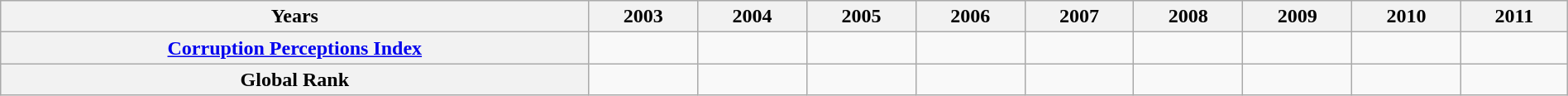<table class="wikitable" style="width:100%;">
<tr>
<th>Years</th>
<th>2003</th>
<th>2004</th>
<th>2005</th>
<th>2006</th>
<th>2007</th>
<th>2008</th>
<th>2009</th>
<th>2010</th>
<th>2011</th>
</tr>
<tr>
<th><a href='#'>Corruption Perceptions Index</a></th>
<td></td>
<td></td>
<td></td>
<td></td>
<td></td>
<td></td>
<td></td>
<td></td>
<td></td>
</tr>
<tr>
<th>Global Rank</th>
<td></td>
<td></td>
<td></td>
<td></td>
<td></td>
<td></td>
<td></td>
<td></td>
<td></td>
</tr>
</table>
